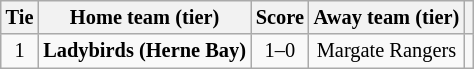<table class="wikitable" style="text-align:center; font-size:85%">
<tr>
<th>Tie</th>
<th>Home team (tier)</th>
<th>Score</th>
<th>Away team (tier)</th>
<th></th>
</tr>
<tr>
<td align="center">1</td>
<td><strong>Ladybirds (Herne Bay)</strong></td>
<td align="center">1–0</td>
<td>Margate Rangers</td>
<td></td>
</tr>
</table>
